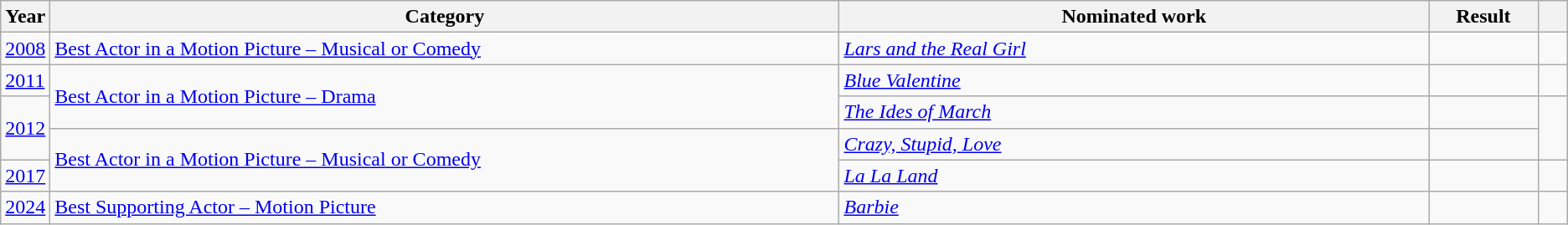<table class=wikitable>
<tr>
<th scope="col" style="width:1em;">Year</th>
<th scope="col" style="width:39em;">Category</th>
<th scope="col" style="width:29em;">Nominated work</th>
<th scope="col" style="width:5em;">Result</th>
<th scope="col" style="width:1em;"></th>
</tr>
<tr>
<td><a href='#'>2008</a></td>
<td><a href='#'>Best Actor in a Motion Picture – Musical or Comedy</a></td>
<td><em><a href='#'>Lars and the Real Girl</a></em></td>
<td></td>
<td></td>
</tr>
<tr>
<td><a href='#'>2011</a></td>
<td rowspan="2"><a href='#'>Best Actor in a Motion Picture – Drama</a></td>
<td><em><a href='#'>Blue Valentine</a></em></td>
<td></td>
<td></td>
</tr>
<tr>
<td rowspan="2"><a href='#'>2012</a></td>
<td><em><a href='#'>The Ides of March</a></em></td>
<td></td>
<td rowspan="2"></td>
</tr>
<tr>
<td rowspan="2"><a href='#'>Best Actor in a Motion Picture – Musical or Comedy</a></td>
<td><em><a href='#'>Crazy, Stupid, Love</a></em></td>
<td></td>
</tr>
<tr>
<td><a href='#'>2017</a></td>
<td><em><a href='#'>La La Land</a></em></td>
<td></td>
<td></td>
</tr>
<tr>
<td><a href='#'>2024</a></td>
<td><a href='#'>Best Supporting Actor – Motion Picture</a></td>
<td><em><a href='#'>Barbie</a></em></td>
<td></td>
<td></td>
</tr>
</table>
